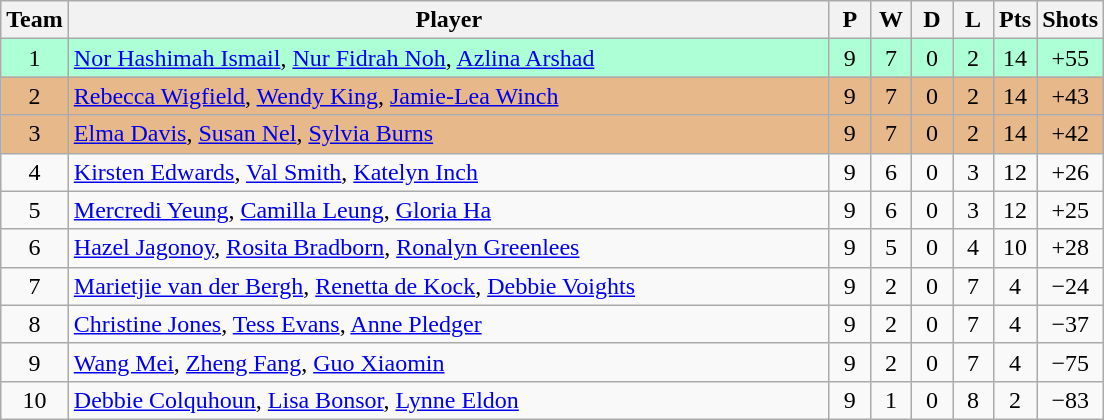<table class="wikitable" style="font-size: 100%">
<tr>
<th width=20>Team</th>
<th width=500>Player</th>
<th width=20>P</th>
<th width=20>W</th>
<th width=20>D</th>
<th width=20>L</th>
<th width=20>Pts</th>
<th width=20>Shots</th>
</tr>
<tr align=center style="background: #ADFFD6;">
<td>1</td>
<td align="left"> <a href='#'>Nor Hashimah Ismail</a>, <a href='#'>Nur Fidrah Noh</a>, <a href='#'>Azlina Arshad</a></td>
<td>9</td>
<td>7</td>
<td>0</td>
<td>2</td>
<td>14</td>
<td>+55</td>
</tr>
<tr align=center style="background: #E6B88A;">
<td>2</td>
<td align="left"> <a href='#'>Rebecca Wigfield</a>, <a href='#'>Wendy King</a>, <a href='#'>Jamie-Lea Winch</a></td>
<td>9</td>
<td>7</td>
<td>0</td>
<td>2</td>
<td>14</td>
<td>+43</td>
</tr>
<tr align=center style="background: #E6B88A;">
<td>3</td>
<td align="left"> <a href='#'>Elma Davis</a>, <a href='#'>Susan Nel</a>, <a href='#'>Sylvia Burns</a></td>
<td>9</td>
<td>7</td>
<td>0</td>
<td>2</td>
<td>14</td>
<td>+42</td>
</tr>
<tr align=center>
<td>4</td>
<td align="left"> <a href='#'>Kirsten Edwards</a>, <a href='#'>Val Smith</a>, <a href='#'>Katelyn Inch</a></td>
<td>9</td>
<td>6</td>
<td>0</td>
<td>3</td>
<td>12</td>
<td>+26</td>
</tr>
<tr align=center>
<td>5</td>
<td align="left"> <a href='#'>Mercredi Yeung</a>, <a href='#'>Camilla Leung</a>, <a href='#'>Gloria Ha</a></td>
<td>9</td>
<td>6</td>
<td>0</td>
<td>3</td>
<td>12</td>
<td>+25</td>
</tr>
<tr align=center>
<td>6</td>
<td align="left"> <a href='#'>Hazel Jagonoy</a>, <a href='#'>Rosita Bradborn</a>, <a href='#'>Ronalyn Greenlees</a></td>
<td>9</td>
<td>5</td>
<td>0</td>
<td>4</td>
<td>10</td>
<td>+28</td>
</tr>
<tr align=center>
<td>7</td>
<td align="left"> <a href='#'>Marietjie van der Bergh</a>, <a href='#'>Renetta de Kock</a>, <a href='#'>Debbie Voights</a></td>
<td>9</td>
<td>2</td>
<td>0</td>
<td>7</td>
<td>4</td>
<td>−24</td>
</tr>
<tr align=center>
<td>8</td>
<td align="left"> <a href='#'>Christine Jones</a>, <a href='#'>Tess Evans</a>, <a href='#'>Anne Pledger</a></td>
<td>9</td>
<td>2</td>
<td>0</td>
<td>7</td>
<td>4</td>
<td>−37</td>
</tr>
<tr align=center>
<td>9</td>
<td align="left"> <a href='#'>Wang Mei</a>, <a href='#'>Zheng Fang</a>, <a href='#'>Guo Xiaomin</a></td>
<td>9</td>
<td>2</td>
<td>0</td>
<td>7</td>
<td>4</td>
<td>−75</td>
</tr>
<tr align=center>
<td>10</td>
<td align="left"> <a href='#'>Debbie Colquhoun</a>, <a href='#'>Lisa Bonsor</a>, <a href='#'>Lynne Eldon</a></td>
<td>9</td>
<td>1</td>
<td>0</td>
<td>8</td>
<td>2</td>
<td>−83</td>
</tr>
</table>
